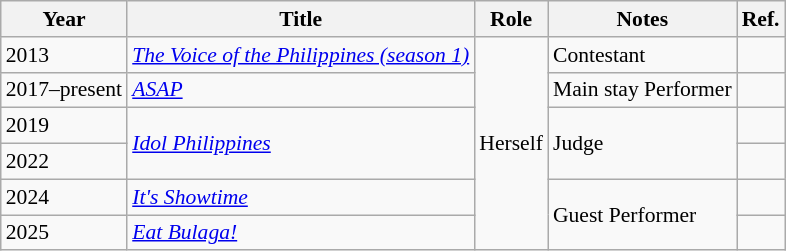<table class="wikitable" style="font-size: 90%;">
<tr>
<th>Year</th>
<th>Title</th>
<th>Role</th>
<th>Notes</th>
<th>Ref.</th>
</tr>
<tr>
<td>2013</td>
<td><em><a href='#'>The Voice of the Philippines (season 1)</a></em></td>
<td rowspan="7">Herself</td>
<td>Contestant</td>
<td></td>
</tr>
<tr>
<td>2017–present</td>
<td><em><a href='#'>ASAP</a></em></td>
<td>Main stay Performer</td>
<td></td>
</tr>
<tr>
<td>2019</td>
<td rowspan="2"><em><a href='#'>Idol Philippines</a></em></td>
<td rowspan="2">Judge</td>
<td></td>
</tr>
<tr>
<td>2022</td>
</tr>
<tr>
<td>2024</td>
<td><em><a href='#'>It's Showtime</a></em></td>
<td rowspan="2">Guest Performer</td>
<td></td>
</tr>
<tr>
<td>2025</td>
<td><em><a href='#'>Eat Bulaga!</a></em></td>
<td></td>
</tr>
</table>
